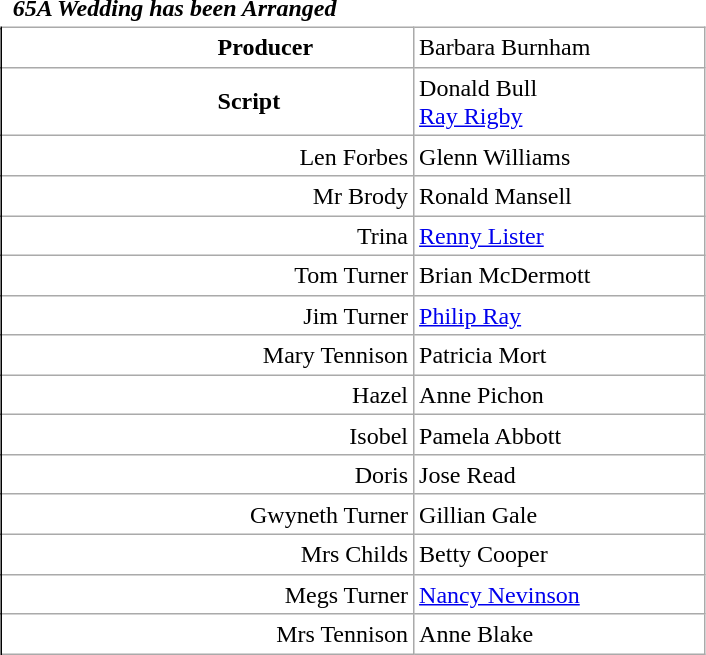<table class="wikitable mw-collapsible mw-collapsed" style="vertical-align:top;margin:auto 2em;line-height:1.2;min-width:33em;display: inline-table;background-color:inherit;border:none;">
<tr>
<td class=unsortable style="border:hidden;line-height:1.67;text-align:center;margin-left:-1em;padding-left:0.5em;min-width:1.0em;"></td>
<td class=unsortable style="border:none;padding-left:0.5em;text-align:left;min-width:16.5em;font-weight:700;font-style:italic;">65A Wedding has been Arranged</td>
<td class=unsortable style="border:none;text-align:right;font-weight:normal;font-family:Courier;font-size:95%;letter-spacing:-1pt;min-width:8.5em;padding-right:0.2em;"></td>
<td class=unsortable style="border:hidden;min-width:3.5em;padding-left:0;"></td>
<td class=unsortable style="border:none;min-width:3.5em;font-size:95%;"></td>
</tr>
<tr>
<td rowspan=100 style="border:none thin;border-right-style :solid;"></td>
</tr>
<tr>
<td style="text-align:left;padding-left:9.0em;font-weight:bold;">Producer</td>
<td colspan=2>Barbara Burnham</td>
</tr>
<tr>
<td style="text-align:left;padding-left:9.0em;font-weight:bold;">Script</td>
<td colspan=2>Donald Bull<br><a href='#'>Ray Rigby</a></td>
</tr>
<tr>
<td style="text-align:right;">Len Forbes</td>
<td colspan=2>Glenn Williams</td>
</tr>
<tr>
<td style="text-align:right;">Mr Brody</td>
<td colspan=2>Ronald Mansell</td>
</tr>
<tr>
<td style="text-align:right;">Trina</td>
<td colspan=2><a href='#'>Renny Lister</a></td>
</tr>
<tr>
<td style="text-align:right;">Tom Turner</td>
<td colspan=2>Brian McDermott</td>
</tr>
<tr>
<td style="text-align:right;">Jim Turner</td>
<td colspan=2><a href='#'>Philip Ray</a></td>
</tr>
<tr>
<td style="text-align:right;">Mary Tennison</td>
<td colspan=2>Patricia Mort</td>
</tr>
<tr>
<td style="text-align:right;">Hazel</td>
<td colspan=2>Anne Pichon</td>
</tr>
<tr>
<td style="text-align:right;">Isobel</td>
<td colspan=2>Pamela Abbott</td>
</tr>
<tr>
<td style="text-align:right;">Doris</td>
<td colspan=2>Jose Read</td>
</tr>
<tr>
<td style="text-align:right;">Gwyneth Turner</td>
<td colspan=2>Gillian Gale</td>
</tr>
<tr>
<td style="text-align:right;">Mrs Childs</td>
<td colspan=2>Betty Cooper</td>
</tr>
<tr>
<td style="text-align:right;">Megs Turner</td>
<td colspan=2><a href='#'>Nancy Nevinson</a></td>
</tr>
<tr>
<td style="text-align:right;">Mrs Tennison</td>
<td colspan=2>Anne Blake</td>
</tr>
</table>
